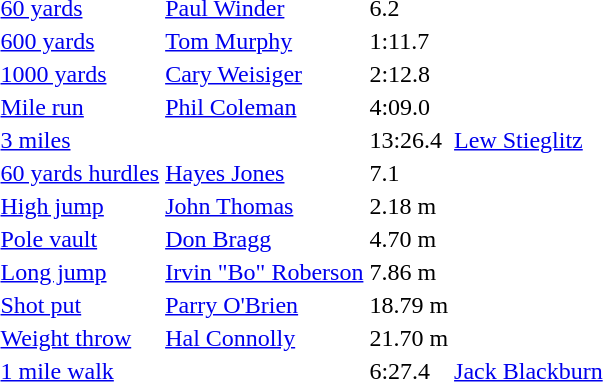<table>
<tr>
<td><a href='#'>60 yards</a></td>
<td><a href='#'>Paul Winder</a></td>
<td>6.2</td>
<td></td>
<td></td>
<td></td>
<td></td>
</tr>
<tr>
<td><a href='#'>600 yards</a></td>
<td><a href='#'>Tom Murphy</a></td>
<td>1:11.7</td>
<td></td>
<td></td>
<td></td>
<td></td>
</tr>
<tr>
<td><a href='#'>1000 yards</a></td>
<td><a href='#'>Cary Weisiger</a></td>
<td>2:12.8</td>
<td></td>
<td></td>
<td></td>
<td></td>
</tr>
<tr>
<td><a href='#'>Mile run</a></td>
<td><a href='#'>Phil Coleman</a></td>
<td>4:09.0</td>
<td></td>
<td></td>
<td></td>
<td></td>
</tr>
<tr>
<td><a href='#'>3 miles</a></td>
<td></td>
<td>13:26.4</td>
<td><a href='#'>Lew Stieglitz</a></td>
<td></td>
<td></td>
<td></td>
</tr>
<tr>
<td><a href='#'>60 yards hurdles</a></td>
<td><a href='#'>Hayes Jones</a></td>
<td>7.1</td>
<td></td>
<td></td>
<td></td>
<td></td>
</tr>
<tr>
<td><a href='#'>High jump</a></td>
<td><a href='#'>John Thomas</a></td>
<td>2.18 m</td>
<td></td>
<td></td>
<td></td>
<td></td>
</tr>
<tr>
<td><a href='#'>Pole vault</a></td>
<td><a href='#'>Don Bragg</a></td>
<td>4.70 m</td>
<td></td>
<td></td>
<td></td>
<td></td>
</tr>
<tr>
<td><a href='#'>Long jump</a></td>
<td><a href='#'>Irvin "Bo" Roberson</a></td>
<td>7.86 m</td>
<td></td>
<td></td>
<td></td>
<td></td>
</tr>
<tr>
<td><a href='#'>Shot put</a></td>
<td><a href='#'>Parry O'Brien</a></td>
<td>18.79 m</td>
<td></td>
<td></td>
<td></td>
<td></td>
</tr>
<tr>
<td><a href='#'>Weight throw</a></td>
<td><a href='#'>Hal Connolly</a></td>
<td>21.70 m</td>
<td></td>
<td></td>
<td></td>
<td></td>
</tr>
<tr>
<td><a href='#'>1 mile walk</a></td>
<td></td>
<td>6:27.4</td>
<td><a href='#'>Jack Blackburn</a></td>
<td></td>
<td></td>
<td></td>
</tr>
</table>
